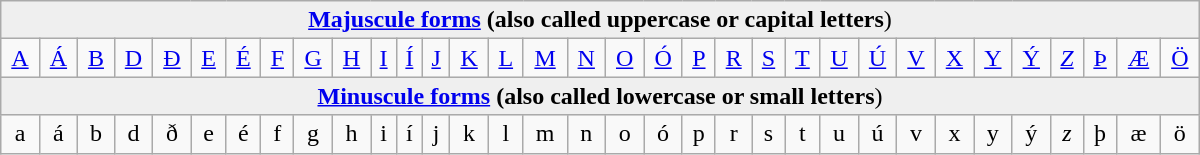<table class="wikitable" style="margin:1em auto; width: 50em; text-align: center; border-collapse:collapse;">
<tr>
<th style="background: #efefef; font-weight: normal;" colspan="33"><strong><a href='#'>Majuscule forms</a> (also called uppercase or capital letters</strong>)</th>
</tr>
<tr lang="is">
<td><a href='#'>A</a></td>
<td><a href='#'>Á</a></td>
<td><a href='#'>B</a></td>
<td><a href='#'>D</a></td>
<td><a href='#'>Ð</a></td>
<td><a href='#'>E</a></td>
<td><a href='#'>É</a></td>
<td><a href='#'>F</a></td>
<td><a href='#'>G</a></td>
<td><a href='#'>H</a></td>
<td><a href='#'>I</a></td>
<td><a href='#'>Í</a></td>
<td><a href='#'>J</a></td>
<td><a href='#'>K</a></td>
<td><a href='#'>L</a></td>
<td><a href='#'>M</a></td>
<td><a href='#'>N</a></td>
<td><a href='#'>O</a></td>
<td><a href='#'>Ó</a></td>
<td><a href='#'>P</a></td>
<td><a href='#'>R</a></td>
<td><a href='#'>S</a></td>
<td><a href='#'>T</a></td>
<td><a href='#'>U</a></td>
<td><a href='#'>Ú</a></td>
<td><a href='#'>V</a></td>
<td><a href='#'>X</a></td>
<td><a href='#'>Y</a></td>
<td><a href='#'>Ý</a></td>
<td><em><a href='#'>Z</a></em></td>
<td><a href='#'>Þ</a></td>
<td><a href='#'>Æ</a></td>
<td><a href='#'>Ö</a></td>
</tr>
<tr>
<th colspan="33" style="background: #efefef; font-weight: normal;"><strong><a href='#'>Minuscule forms</a> (also called lowercase or small letters</strong>)</th>
</tr>
<tr lang="is">
<td>a</td>
<td>á</td>
<td>b</td>
<td>d</td>
<td>ð</td>
<td>e</td>
<td>é</td>
<td>f</td>
<td>g</td>
<td>h</td>
<td>i</td>
<td>í</td>
<td>j</td>
<td>k</td>
<td>l</td>
<td>m</td>
<td>n</td>
<td>o</td>
<td>ó</td>
<td>p</td>
<td>r</td>
<td>s</td>
<td>t</td>
<td>u</td>
<td>ú</td>
<td>v</td>
<td>x</td>
<td>y</td>
<td>ý</td>
<td><em>z</em></td>
<td>þ</td>
<td>æ</td>
<td>ö</td>
</tr>
</table>
